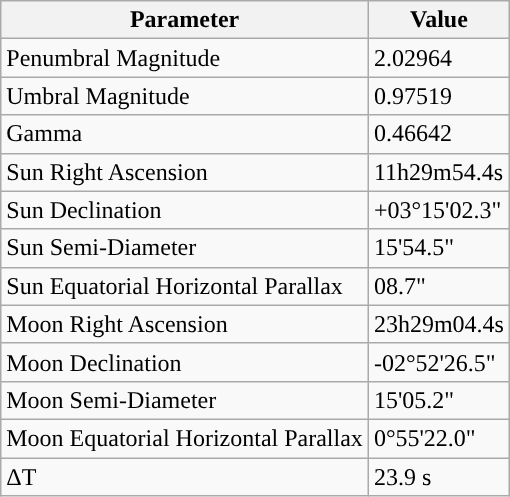<table class="wikitable">
<tr>
<th>Parameter</th>
<th>Value</th>
</tr>
<tr>
<td>Penumbral Magnitude</td>
<td>2.02964</td>
</tr>
<tr>
<td>Umbral Magnitude</td>
<td>0.97519</td>
</tr>
<tr>
<td>Gamma</td>
<td>0.46642</td>
</tr>
<tr>
<td>Sun Right Ascension</td>
<td>11h29m54.4s</td>
</tr>
<tr>
<td>Sun Declination</td>
<td>+03°15'02.3"</td>
</tr>
<tr>
<td>Sun Semi-Diameter</td>
<td>15'54.5"</td>
</tr>
<tr>
<td>Sun Equatorial Horizontal Parallax</td>
<td>08.7"</td>
</tr>
<tr>
<td>Moon Right Ascension</td>
<td>23h29m04.4s</td>
</tr>
<tr>
<td>Moon Declination</td>
<td>-02°52'26.5"</td>
</tr>
<tr>
<td>Moon Semi-Diameter</td>
<td>15'05.2"</td>
</tr>
<tr>
<td>Moon Equatorial Horizontal Parallax</td>
<td>0°55'22.0"</td>
</tr>
<tr>
<td>ΔT</td>
<td>23.9 s</td>
</tr>
</table>
